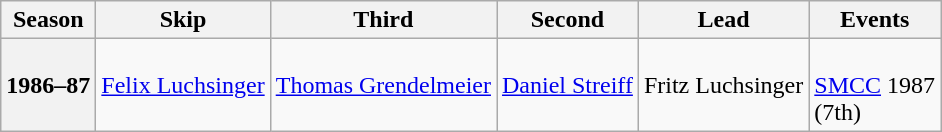<table class="wikitable">
<tr>
<th scope="col">Season</th>
<th scope="col">Skip</th>
<th scope="col">Third</th>
<th scope="col">Second</th>
<th scope="col">Lead</th>
<th scope="col">Events</th>
</tr>
<tr>
<th scope="row">1986–87</th>
<td><a href='#'>Felix Luchsinger</a></td>
<td><a href='#'>Thomas Grendelmeier</a></td>
<td><a href='#'>Daniel Streiff</a></td>
<td>Fritz Luchsinger</td>
<td> <br><a href='#'>SMCC</a> 1987 <br> (7th)</td>
</tr>
</table>
